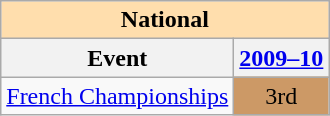<table class="wikitable" style="text-align:center">
<tr>
<th style="background-color: #ffdead; " colspan=2 align=center>National</th>
</tr>
<tr>
<th>Event</th>
<th><a href='#'>2009–10</a></th>
</tr>
<tr>
<td align=left><a href='#'>French Championships</a></td>
<td bgcolor=cc9966>3rd</td>
</tr>
</table>
